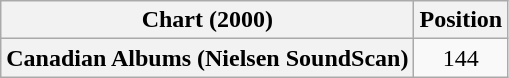<table class="wikitable plainrowheaders" style="text-align:center">
<tr>
<th>Chart (2000)</th>
<th>Position</th>
</tr>
<tr>
<th scope="row">Canadian Albums (Nielsen SoundScan)</th>
<td>144</td>
</tr>
</table>
